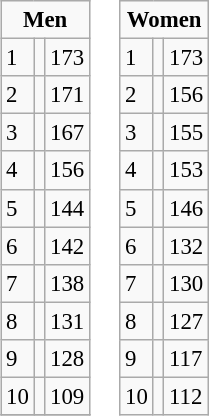<table style="margin: 1em auto;">
<tr ---- valign="top">
<td><br><table class="wikitable" style="font-size: 95%">
<tr>
<td colspan="3" align="center"><strong>Men</strong></td>
</tr>
<tr>
<td>1</td>
<td align="left"></td>
<td>173</td>
</tr>
<tr>
<td>2</td>
<td align="left"></td>
<td>171</td>
</tr>
<tr>
<td>3</td>
<td align="left"></td>
<td>167</td>
</tr>
<tr>
<td>4</td>
<td align="left"></td>
<td>156</td>
</tr>
<tr>
<td>5</td>
<td align="left"></td>
<td>144</td>
</tr>
<tr>
<td>6</td>
<td align="left"></td>
<td>142</td>
</tr>
<tr>
<td>7</td>
<td align="left"></td>
<td>138</td>
</tr>
<tr>
<td>8</td>
<td align="left"></td>
<td>131</td>
</tr>
<tr>
<td>9</td>
<td align="left"></td>
<td>128</td>
</tr>
<tr>
<td>10</td>
<td align="left"></td>
<td>109</td>
</tr>
<tr>
</tr>
</table>
</td>
<td><br><table class="wikitable" style="font-size: 95%">
<tr>
<td colspan="3" align="center"><strong>Women</strong></td>
</tr>
<tr>
<td>1</td>
<td align="left"></td>
<td>173</td>
</tr>
<tr>
<td>2</td>
<td align="left"></td>
<td>156</td>
</tr>
<tr>
<td>3</td>
<td align="left"></td>
<td>155</td>
</tr>
<tr>
<td>4</td>
<td align="left"></td>
<td>153</td>
</tr>
<tr>
<td>5</td>
<td align="left"></td>
<td>146</td>
</tr>
<tr>
<td>6</td>
<td align="left"></td>
<td>132</td>
</tr>
<tr>
<td>7</td>
<td align="left"></td>
<td>130</td>
</tr>
<tr>
<td>8</td>
<td align="left"></td>
<td>127</td>
</tr>
<tr>
<td>9</td>
<td align="left"></td>
<td>117</td>
</tr>
<tr>
<td>10</td>
<td align="left"></td>
<td>112</td>
</tr>
</table>
</td>
<td></td>
</tr>
</table>
